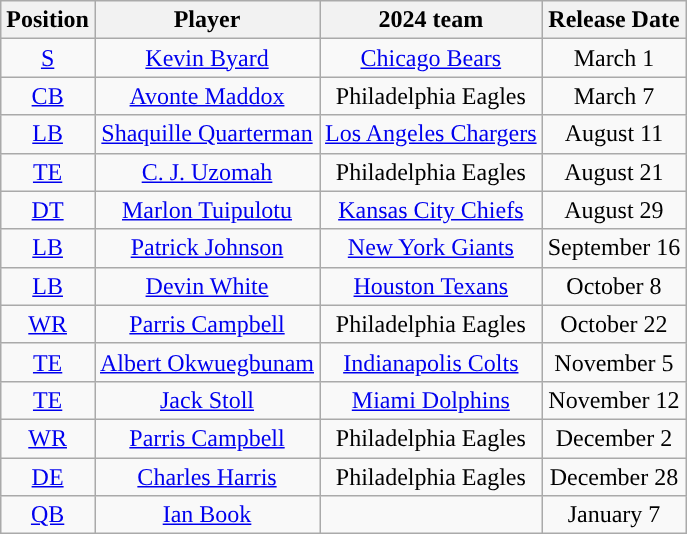<table class="wikitable" style="text-align:center">
<tr>
<th>Position</th>
<th>Player</th>
<th>2024 team</th>
<th>Release Date</th>
</tr>
<tr>
<td><a href='#'>S</a></td>
<td><a href='#'>Kevin Byard</a></td>
<td><a href='#'>Chicago Bears</a></td>
<td>March 1</td>
</tr>
<tr>
<td><a href='#'>CB</a></td>
<td><a href='#'>Avonte Maddox</a></td>
<td>Philadelphia Eagles</td>
<td>March 7</td>
</tr>
<tr>
<td><a href='#'>LB</a></td>
<td><a href='#'>Shaquille Quarterman</a></td>
<td><a href='#'>Los Angeles Chargers</a></td>
<td>August 11</td>
</tr>
<tr>
<td><a href='#'>TE</a></td>
<td><a href='#'>C. J. Uzomah</a></td>
<td>Philadelphia Eagles</td>
<td>August 21</td>
</tr>
<tr>
<td><a href='#'>DT</a></td>
<td><a href='#'>Marlon Tuipulotu</a></td>
<td><a href='#'>Kansas City Chiefs</a></td>
<td>August 29</td>
</tr>
<tr>
<td><a href='#'>LB</a></td>
<td><a href='#'>Patrick Johnson</a></td>
<td><a href='#'>New York Giants</a></td>
<td>September 16</td>
</tr>
<tr>
<td><a href='#'>LB</a></td>
<td><a href='#'>Devin White</a></td>
<td><a href='#'>Houston Texans</a></td>
<td>October 8</td>
</tr>
<tr>
<td><a href='#'>WR</a></td>
<td><a href='#'>Parris Campbell</a></td>
<td>Philadelphia Eagles</td>
<td>October 22</td>
</tr>
<tr>
<td><a href='#'>TE</a></td>
<td><a href='#'>Albert Okwuegbunam</a></td>
<td><a href='#'>Indianapolis Colts</a></td>
<td>November 5</td>
</tr>
<tr>
<td><a href='#'>TE</a></td>
<td><a href='#'>Jack Stoll</a></td>
<td><a href='#'>Miami Dolphins</a></td>
<td>November 12</td>
</tr>
<tr>
<td><a href='#'>WR</a></td>
<td><a href='#'>Parris Campbell</a></td>
<td>Philadelphia Eagles</td>
<td>December 2</td>
</tr>
<tr>
<td><a href='#'>DE</a></td>
<td><a href='#'>Charles Harris</a></td>
<td>Philadelphia Eagles</td>
<td>December 28</td>
</tr>
<tr>
<td><a href='#'>QB</a></td>
<td><a href='#'>Ian Book</a></td>
<td></td>
<td>January 7</td>
</tr>
</table>
